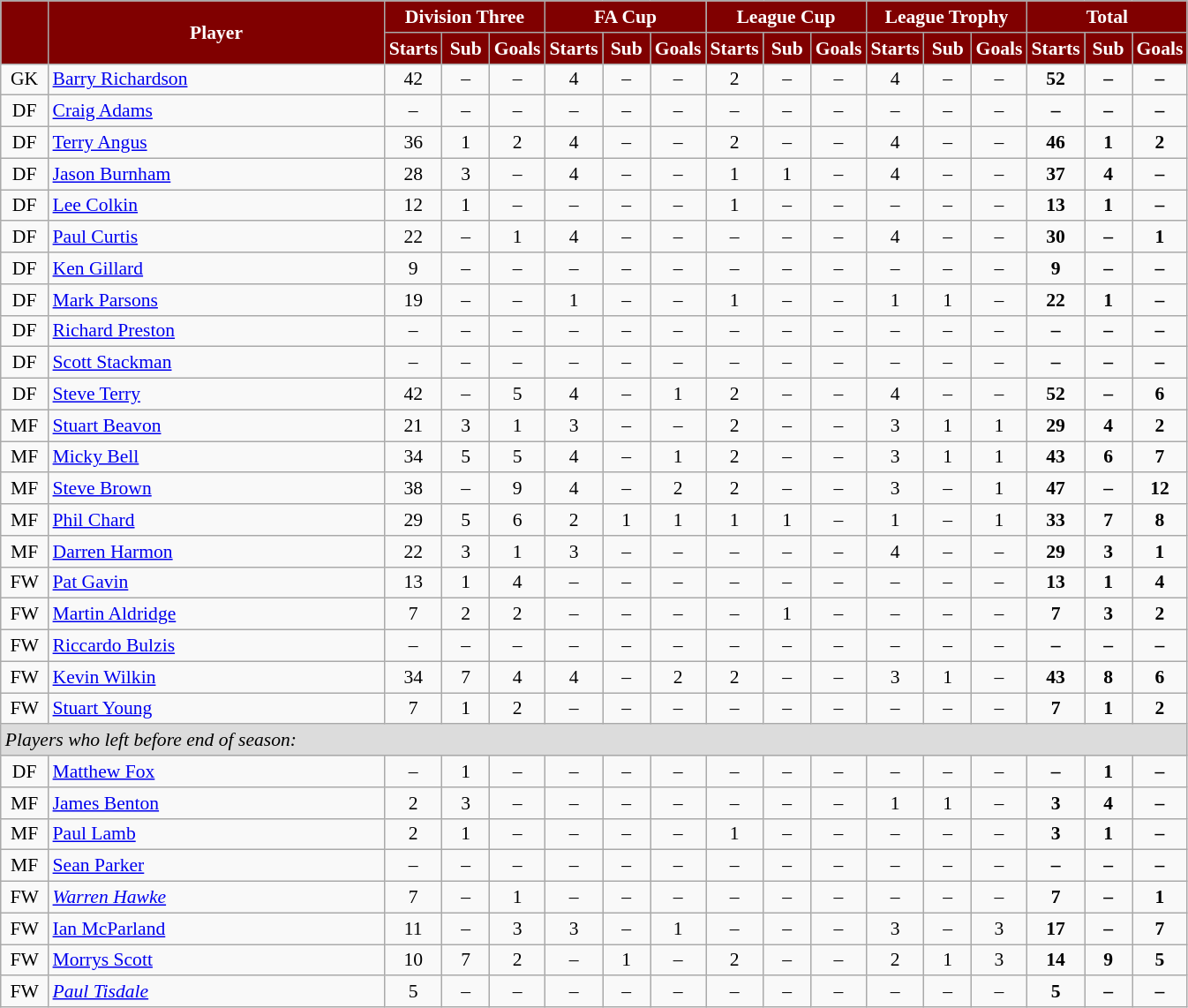<table class="wikitable"  style="text-align:center; font-size:90%; width:71%;">
<tr>
<th rowspan="2" style="background:maroon; color:white;  width: 4%"></th>
<th rowspan="2" style="background:maroon; color:white; ">Player</th>
<th colspan="3" style="background:maroon; color:white; ">Division Three</th>
<th colspan="3" style="background:maroon; color:white; ">FA Cup</th>
<th colspan="3" style="background:maroon; color:white; ">League Cup</th>
<th colspan="3" style="background:maroon; color:white; ">League Trophy</th>
<th colspan="3" style="background:maroon; color:white; ">Total</th>
</tr>
<tr>
<th style="background:maroon; color:white;  width: 4%;">Starts</th>
<th style="background:maroon; color:white;  width: 4%;">Sub</th>
<th style="background:maroon; color:white;  width: 4%;">Goals</th>
<th style="background:maroon; color:white;  width: 4%;">Starts</th>
<th style="background:maroon; color:white;  width: 4%;">Sub</th>
<th style="background:maroon; color:white;  width: 4%;">Goals</th>
<th style="background:maroon; color:white;  width: 4%;">Starts</th>
<th style="background:maroon; color:white;  width: 4%;">Sub</th>
<th style="background:maroon; color:white;  width: 4%;">Goals</th>
<th style="background:maroon; color:white;  width: 4%;">Starts</th>
<th style="background:maroon; color:white;  width: 4%;">Sub</th>
<th style="background:maroon; color:white;  width: 4%;">Goals</th>
<th style="background:maroon; color:white;  width: 4%;">Starts</th>
<th style="background:maroon; color:white;  width: 4%;">Sub</th>
<th style="background:maroon; color:white;  width: 4%;">Goals</th>
</tr>
<tr>
<td>GK</td>
<td style="text-align:left;"><a href='#'>Barry Richardson</a></td>
<td>42</td>
<td>–</td>
<td>–</td>
<td>4</td>
<td>–</td>
<td>–</td>
<td>2</td>
<td>–</td>
<td>–</td>
<td>4</td>
<td>–</td>
<td>–</td>
<td><strong>52</strong></td>
<td><strong>–</strong></td>
<td><strong>–</strong></td>
</tr>
<tr>
<td>DF</td>
<td style="text-align:left;"><a href='#'>Craig Adams</a></td>
<td>–</td>
<td>–</td>
<td>–</td>
<td>–</td>
<td>–</td>
<td>–</td>
<td>–</td>
<td>–</td>
<td>–</td>
<td>–</td>
<td>–</td>
<td>–</td>
<td><strong>–</strong></td>
<td><strong>–</strong></td>
<td><strong>–</strong></td>
</tr>
<tr>
<td>DF</td>
<td style="text-align:left;"><a href='#'>Terry Angus</a></td>
<td>36</td>
<td>1</td>
<td>2</td>
<td>4</td>
<td>–</td>
<td>–</td>
<td>2</td>
<td>–</td>
<td>–</td>
<td>4</td>
<td>–</td>
<td>–</td>
<td><strong>46</strong></td>
<td><strong>1</strong></td>
<td><strong>2</strong></td>
</tr>
<tr>
<td>DF</td>
<td style="text-align:left;"><a href='#'>Jason Burnham</a></td>
<td>28</td>
<td>3</td>
<td>–</td>
<td>4</td>
<td>–</td>
<td>–</td>
<td>1</td>
<td>1</td>
<td>–</td>
<td>4</td>
<td>–</td>
<td>–</td>
<td><strong>37</strong></td>
<td><strong>4</strong></td>
<td><strong>–</strong></td>
</tr>
<tr>
<td>DF</td>
<td style="text-align:left;"><a href='#'>Lee Colkin</a></td>
<td>12</td>
<td>1</td>
<td>–</td>
<td>–</td>
<td>–</td>
<td>–</td>
<td>1</td>
<td>–</td>
<td>–</td>
<td>–</td>
<td>–</td>
<td>–</td>
<td><strong>13</strong></td>
<td><strong>1</strong></td>
<td><strong>–</strong></td>
</tr>
<tr>
<td>DF</td>
<td style="text-align:left;"><a href='#'>Paul Curtis</a></td>
<td>22</td>
<td>–</td>
<td>1</td>
<td>4</td>
<td>–</td>
<td>–</td>
<td>–</td>
<td>–</td>
<td>–</td>
<td>4</td>
<td>–</td>
<td>–</td>
<td><strong>30</strong></td>
<td><strong>–</strong></td>
<td><strong>1</strong></td>
</tr>
<tr>
<td>DF</td>
<td style="text-align:left;"><a href='#'>Ken Gillard</a></td>
<td>9</td>
<td>–</td>
<td>–</td>
<td>–</td>
<td>–</td>
<td>–</td>
<td>–</td>
<td>–</td>
<td>–</td>
<td>–</td>
<td>–</td>
<td>–</td>
<td><strong>9</strong></td>
<td><strong>–</strong></td>
<td><strong>–</strong></td>
</tr>
<tr>
<td>DF</td>
<td style="text-align:left;"><a href='#'>Mark Parsons</a></td>
<td>19</td>
<td>–</td>
<td>–</td>
<td>1</td>
<td>–</td>
<td>–</td>
<td>1</td>
<td>–</td>
<td>–</td>
<td>1</td>
<td>1</td>
<td>–</td>
<td><strong>22</strong></td>
<td><strong>1</strong></td>
<td><strong>–</strong></td>
</tr>
<tr>
<td>DF</td>
<td style="text-align:left;"><a href='#'>Richard Preston</a></td>
<td>–</td>
<td>–</td>
<td>–</td>
<td>–</td>
<td>–</td>
<td>–</td>
<td>–</td>
<td>–</td>
<td>–</td>
<td>–</td>
<td>–</td>
<td>–</td>
<td><strong>–</strong></td>
<td><strong>–</strong></td>
<td><strong>–</strong></td>
</tr>
<tr>
<td>DF</td>
<td style="text-align:left;"><a href='#'>Scott Stackman</a></td>
<td>–</td>
<td>–</td>
<td>–</td>
<td>–</td>
<td>–</td>
<td>–</td>
<td>–</td>
<td>–</td>
<td>–</td>
<td>–</td>
<td>–</td>
<td>–</td>
<td><strong>–</strong></td>
<td><strong>–</strong></td>
<td><strong>–</strong></td>
</tr>
<tr>
<td>DF</td>
<td style="text-align:left;"><a href='#'>Steve Terry</a></td>
<td>42</td>
<td>–</td>
<td>5</td>
<td>4</td>
<td>–</td>
<td>1</td>
<td>2</td>
<td>–</td>
<td>–</td>
<td>4</td>
<td>–</td>
<td>–</td>
<td><strong>52</strong></td>
<td><strong>–</strong></td>
<td><strong>6</strong></td>
</tr>
<tr>
<td>MF</td>
<td style="text-align:left;"><a href='#'>Stuart Beavon</a></td>
<td>21</td>
<td>3</td>
<td>1</td>
<td>3</td>
<td>–</td>
<td>–</td>
<td>2</td>
<td>–</td>
<td>–</td>
<td>3</td>
<td>1</td>
<td>1</td>
<td><strong>29</strong></td>
<td><strong>4</strong></td>
<td><strong>2</strong></td>
</tr>
<tr>
<td>MF</td>
<td style="text-align:left;"><a href='#'>Micky Bell</a></td>
<td>34</td>
<td>5</td>
<td>5</td>
<td>4</td>
<td>–</td>
<td>1</td>
<td>2</td>
<td>–</td>
<td>–</td>
<td>3</td>
<td>1</td>
<td>1</td>
<td><strong>43</strong></td>
<td><strong>6</strong></td>
<td><strong>7</strong></td>
</tr>
<tr>
<td>MF</td>
<td style="text-align:left;"><a href='#'>Steve Brown</a></td>
<td>38</td>
<td>–</td>
<td>9</td>
<td>4</td>
<td>–</td>
<td>2</td>
<td>2</td>
<td>–</td>
<td>–</td>
<td>3</td>
<td>–</td>
<td>1</td>
<td><strong>47</strong></td>
<td><strong>–</strong></td>
<td><strong>12</strong></td>
</tr>
<tr>
<td>MF</td>
<td style="text-align:left;"><a href='#'>Phil Chard</a></td>
<td>29</td>
<td>5</td>
<td>6</td>
<td>2</td>
<td>1</td>
<td>1</td>
<td>1</td>
<td>1</td>
<td>–</td>
<td>1</td>
<td>–</td>
<td>1</td>
<td><strong>33</strong></td>
<td><strong>7</strong></td>
<td><strong>8</strong></td>
</tr>
<tr>
<td>MF</td>
<td style="text-align:left;"><a href='#'>Darren Harmon</a></td>
<td>22</td>
<td>3</td>
<td>1</td>
<td>3</td>
<td>–</td>
<td>–</td>
<td>–</td>
<td>–</td>
<td>–</td>
<td>4</td>
<td>–</td>
<td>–</td>
<td><strong>29</strong></td>
<td><strong>3</strong></td>
<td><strong>1</strong></td>
</tr>
<tr>
<td>FW</td>
<td style="text-align:left;"><a href='#'>Pat Gavin</a></td>
<td>13</td>
<td>1</td>
<td>4</td>
<td>–</td>
<td>–</td>
<td>–</td>
<td>–</td>
<td>–</td>
<td>–</td>
<td>–</td>
<td>–</td>
<td>–</td>
<td><strong>13</strong></td>
<td><strong>1</strong></td>
<td><strong>4</strong></td>
</tr>
<tr>
<td>FW</td>
<td style="text-align:left;"><a href='#'>Martin Aldridge</a></td>
<td>7</td>
<td>2</td>
<td>2</td>
<td>–</td>
<td>–</td>
<td>–</td>
<td>–</td>
<td>1</td>
<td>–</td>
<td>–</td>
<td>–</td>
<td>–</td>
<td><strong>7</strong></td>
<td><strong>3</strong></td>
<td><strong>2</strong></td>
</tr>
<tr>
<td>FW</td>
<td style="text-align:left;"><a href='#'>Riccardo Bulzis</a></td>
<td>–</td>
<td>–</td>
<td>–</td>
<td>–</td>
<td>–</td>
<td>–</td>
<td>–</td>
<td>–</td>
<td>–</td>
<td>–</td>
<td>–</td>
<td>–</td>
<td><strong>–</strong></td>
<td><strong>–</strong></td>
<td><strong>–</strong></td>
</tr>
<tr>
<td>FW</td>
<td style="text-align:left;"><a href='#'>Kevin Wilkin</a></td>
<td>34</td>
<td>7</td>
<td>4</td>
<td>4</td>
<td>–</td>
<td>2</td>
<td>2</td>
<td>–</td>
<td>–</td>
<td>3</td>
<td>1</td>
<td>–</td>
<td><strong>43</strong></td>
<td><strong>8</strong></td>
<td><strong>6</strong></td>
</tr>
<tr>
<td>FW</td>
<td style="text-align:left;"><a href='#'>Stuart Young</a></td>
<td>7</td>
<td>1</td>
<td>2</td>
<td>–</td>
<td>–</td>
<td>–</td>
<td>–</td>
<td>–</td>
<td>–</td>
<td>–</td>
<td>–</td>
<td>–</td>
<td><strong>7</strong></td>
<td><strong>1</strong></td>
<td><strong>2</strong></td>
</tr>
<tr>
<td colspan="20" style="background:#dcdcdc; text-align:left;"><em>Players who left before end of season:</em></td>
</tr>
<tr>
<td>DF</td>
<td style="text-align:left;"><a href='#'>Matthew Fox</a></td>
<td>–</td>
<td>1</td>
<td>–</td>
<td>–</td>
<td>–</td>
<td>–</td>
<td>–</td>
<td>–</td>
<td>–</td>
<td>–</td>
<td>–</td>
<td>–</td>
<td><strong>–</strong></td>
<td><strong>1</strong></td>
<td><strong>–</strong></td>
</tr>
<tr>
<td>MF</td>
<td style="text-align:left;"><a href='#'>James Benton</a></td>
<td>2</td>
<td>3</td>
<td>–</td>
<td>–</td>
<td>–</td>
<td>–</td>
<td>–</td>
<td>–</td>
<td>–</td>
<td>1</td>
<td>1</td>
<td>–</td>
<td><strong>3</strong></td>
<td><strong>4</strong></td>
<td><strong>–</strong></td>
</tr>
<tr>
<td>MF</td>
<td style="text-align:left;"><a href='#'>Paul Lamb</a></td>
<td>2</td>
<td>1</td>
<td>–</td>
<td>–</td>
<td>–</td>
<td>–</td>
<td>1</td>
<td>–</td>
<td>–</td>
<td>–</td>
<td>–</td>
<td>–</td>
<td><strong>3</strong></td>
<td><strong>1</strong></td>
<td><strong>–</strong></td>
</tr>
<tr>
<td>MF</td>
<td style="text-align:left;"><a href='#'>Sean Parker</a></td>
<td>–</td>
<td>–</td>
<td>–</td>
<td>–</td>
<td>–</td>
<td>–</td>
<td>–</td>
<td>–</td>
<td>–</td>
<td>–</td>
<td>–</td>
<td>–</td>
<td><strong>–</strong></td>
<td><strong>–</strong></td>
<td><strong>–</strong></td>
</tr>
<tr>
<td>FW</td>
<td style="text-align:left;"><em><a href='#'>Warren Hawke</a></em></td>
<td>7</td>
<td>–</td>
<td>1</td>
<td>–</td>
<td>–</td>
<td>–</td>
<td>–</td>
<td>–</td>
<td>–</td>
<td>–</td>
<td>–</td>
<td>–</td>
<td><strong>7</strong></td>
<td><strong>–</strong></td>
<td><strong>1</strong></td>
</tr>
<tr>
<td>FW</td>
<td style="text-align:left;"><a href='#'>Ian McParland</a></td>
<td>11</td>
<td>–</td>
<td>3</td>
<td>3</td>
<td>–</td>
<td>1</td>
<td>–</td>
<td>–</td>
<td>–</td>
<td>3</td>
<td>–</td>
<td>3</td>
<td><strong>17</strong></td>
<td><strong>–</strong></td>
<td><strong>7</strong></td>
</tr>
<tr>
<td>FW</td>
<td style="text-align:left;"><a href='#'>Morrys Scott</a></td>
<td>10</td>
<td>7</td>
<td>2</td>
<td>–</td>
<td>1</td>
<td>–</td>
<td>2</td>
<td>–</td>
<td>–</td>
<td>2</td>
<td>1</td>
<td>3</td>
<td><strong>14</strong></td>
<td><strong>9</strong></td>
<td><strong>5</strong></td>
</tr>
<tr>
<td>FW</td>
<td style="text-align:left;"><em><a href='#'>Paul Tisdale</a></em></td>
<td>5</td>
<td>–</td>
<td>–</td>
<td>–</td>
<td>–</td>
<td>–</td>
<td>–</td>
<td>–</td>
<td>–</td>
<td>–</td>
<td>–</td>
<td>–</td>
<td><strong>5</strong></td>
<td><strong>–</strong></td>
<td><strong>–</strong></td>
</tr>
</table>
